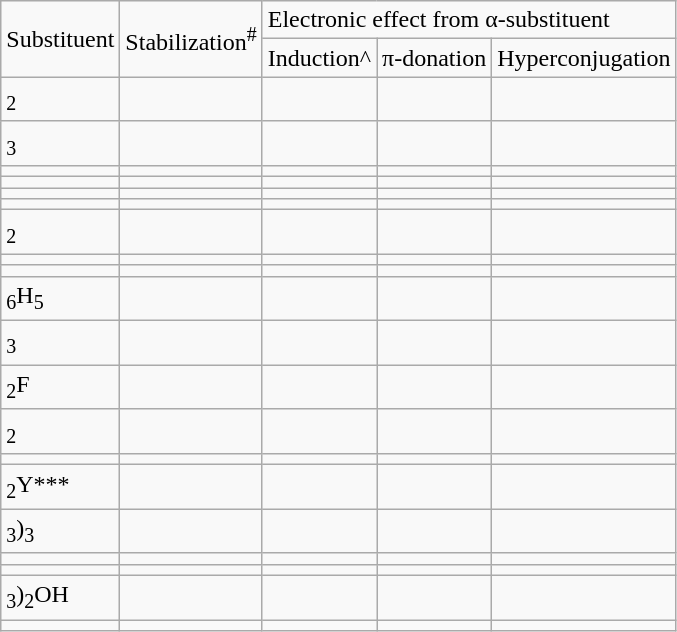<table class="wikitable">
<tr>
<td rowspan="2">Substituent</td>
<td rowspan="2">Stabilization<sup>#</sup></td>
<td colspan="3">Electronic effect from α-substituent</td>
</tr>
<tr>
<td>Induction^</td>
<td>π-donation</td>
<td>Hyperconjugation</td>
</tr>
<tr>
<td><sub>2</sub></td>
<td></td>
<td></td>
<td></td>
<td></td>
</tr>
<tr>
<td><sub>3</sub></td>
<td></td>
<td></td>
<td></td>
<td></td>
</tr>
<tr>
<td></td>
<td></td>
<td></td>
<td></td>
<td></td>
</tr>
<tr>
<td></td>
<td></td>
<td></td>
<td></td>
<td></td>
</tr>
<tr>
<td></td>
<td></td>
<td></td>
<td></td>
<td></td>
</tr>
<tr>
<td></td>
<td></td>
<td></td>
<td></td>
<td></td>
</tr>
<tr>
<td><sub>2</sub></td>
<td></td>
<td></td>
<td></td>
<td></td>
</tr>
<tr>
<td></td>
<td></td>
<td></td>
<td></td>
<td></td>
</tr>
<tr>
<td></td>
<td></td>
<td></td>
<td></td>
<td></td>
</tr>
<tr>
<td><sub>6</sub>H<sub>5</sub></td>
<td></td>
<td></td>
<td></td>
<td></td>
</tr>
<tr>
<td><sub>3</sub></td>
<td></td>
<td></td>
<td></td>
<td></td>
</tr>
<tr>
<td><sub>2</sub>F</td>
<td></td>
<td></td>
<td></td>
<td></td>
</tr>
<tr>
<td><sub>2</sub></td>
<td></td>
<td></td>
<td></td>
<td></td>
</tr>
<tr>
<td></td>
<td></td>
<td></td>
<td></td>
<td></td>
</tr>
<tr>
<td><sub>2</sub>Y***</td>
<td></td>
<td></td>
<td></td>
<td></td>
</tr>
<tr>
<td><sub>3</sub>)<sub>3</sub></td>
<td></td>
<td></td>
<td></td>
<td></td>
</tr>
<tr>
<td></td>
<td></td>
<td></td>
<td></td>
<td></td>
</tr>
<tr>
<td></td>
<td></td>
<td></td>
<td></td>
<td></td>
</tr>
<tr>
<td><sub>3</sub>)<sub>2</sub>OH</td>
<td></td>
<td></td>
<td></td>
<td></td>
</tr>
<tr>
<td></td>
<td></td>
<td></td>
<td></td>
<td></td>
</tr>
</table>
